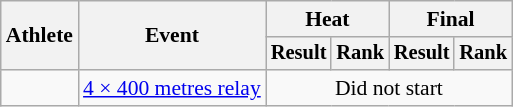<table class="wikitable" style="font-size:90%">
<tr>
<th rowspan="2">Athlete</th>
<th rowspan="2">Event</th>
<th colspan="2">Heat</th>
<th colspan="2">Final</th>
</tr>
<tr style="font-size:95%">
<th>Result</th>
<th>Rank</th>
<th>Result</th>
<th>Rank</th>
</tr>
<tr align=center>
<td align=left></td>
<td align=left><a href='#'>4 × 400 metres relay</a></td>
<td colspan=4>Did not start</td>
</tr>
</table>
